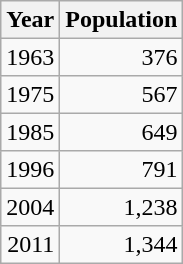<table class="wikitable" style="line-height:1.1em;">
<tr>
<th>Year</th>
<th>Population</th>
</tr>
<tr align="right">
<td>1963</td>
<td>376</td>
</tr>
<tr align="right">
<td>1975</td>
<td>567</td>
</tr>
<tr align="right">
<td>1985</td>
<td>649</td>
</tr>
<tr align="right">
<td>1996</td>
<td>791</td>
</tr>
<tr align="right">
<td>2004</td>
<td>1,238</td>
</tr>
<tr align="right">
<td>2011</td>
<td>1,344</td>
</tr>
</table>
